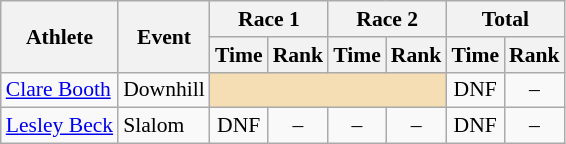<table class="wikitable" style="font-size:90%">
<tr>
<th rowspan="2">Athlete</th>
<th rowspan="2">Event</th>
<th colspan="2">Race 1</th>
<th colspan="2">Race 2</th>
<th colspan="2">Total</th>
</tr>
<tr>
<th>Time</th>
<th>Rank</th>
<th>Time</th>
<th>Rank</th>
<th>Time</th>
<th>Rank</th>
</tr>
<tr>
<td><a href='#'>Clare Booth</a></td>
<td>Downhill</td>
<td colspan="4" bgcolor="wheat"></td>
<td align="center">DNF</td>
<td align="center">–</td>
</tr>
<tr>
<td><a href='#'>Lesley Beck</a></td>
<td>Slalom</td>
<td align="center">DNF</td>
<td align="center">–</td>
<td align="center">–</td>
<td align="center">–</td>
<td align="center">DNF</td>
<td align="center">–</td>
</tr>
</table>
